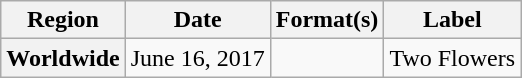<table class="wikitable plainrowheaders">
<tr>
<th scope="col">Region</th>
<th scope="col">Date</th>
<th scope="col">Format(s)</th>
<th scope="col">Label</th>
</tr>
<tr>
<th scope="row">Worldwide</th>
<td>June 16, 2017</td>
<td></td>
<td>Two Flowers</td>
</tr>
</table>
